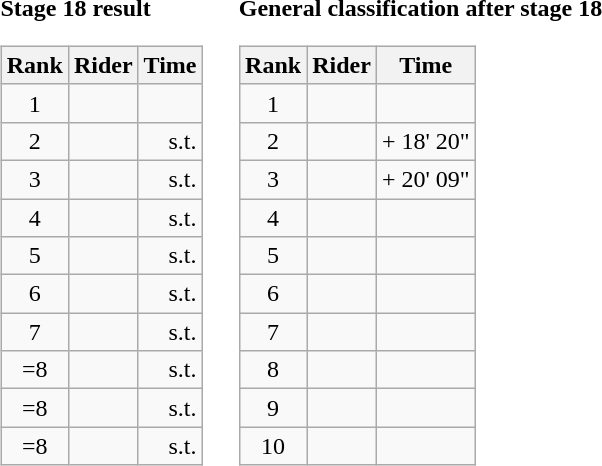<table>
<tr>
<td><strong>Stage 18 result</strong><br><table class="wikitable">
<tr>
<th scope="col">Rank</th>
<th scope="col">Rider</th>
<th scope="col">Time</th>
</tr>
<tr>
<td style="text-align:center;">1</td>
<td></td>
<td style="text-align:right;"></td>
</tr>
<tr>
<td style="text-align:center;">2</td>
<td></td>
<td style="text-align:right;">s.t.</td>
</tr>
<tr>
<td style="text-align:center;">3</td>
<td></td>
<td style="text-align:right;">s.t.</td>
</tr>
<tr>
<td style="text-align:center;">4</td>
<td></td>
<td style="text-align:right;">s.t.</td>
</tr>
<tr>
<td style="text-align:center;">5</td>
<td></td>
<td style="text-align:right;">s.t.</td>
</tr>
<tr>
<td style="text-align:center;">6</td>
<td></td>
<td style="text-align:right;">s.t.</td>
</tr>
<tr>
<td style="text-align:center;">7</td>
<td></td>
<td style="text-align:right;">s.t.</td>
</tr>
<tr>
<td style="text-align:center;">=8</td>
<td></td>
<td style="text-align:right;">s.t.</td>
</tr>
<tr>
<td style="text-align:center;">=8</td>
<td></td>
<td style="text-align:right;">s.t.</td>
</tr>
<tr>
<td style="text-align:center;">=8</td>
<td></td>
<td style="text-align:right;">s.t.</td>
</tr>
</table>
</td>
<td></td>
<td><strong>General classification after stage 18</strong><br><table class="wikitable">
<tr>
<th scope="col">Rank</th>
<th scope="col">Rider</th>
<th scope="col">Time</th>
</tr>
<tr>
<td style="text-align:center;">1</td>
<td></td>
<td style="text-align:right;"></td>
</tr>
<tr>
<td style="text-align:center;">2</td>
<td></td>
<td style="text-align:right;">+ 18' 20"</td>
</tr>
<tr>
<td style="text-align:center;">3</td>
<td></td>
<td style="text-align:right;">+ 20' 09"</td>
</tr>
<tr>
<td style="text-align:center;">4</td>
<td></td>
<td></td>
</tr>
<tr>
<td style="text-align:center;">5</td>
<td></td>
<td></td>
</tr>
<tr>
<td style="text-align:center;">6</td>
<td></td>
<td></td>
</tr>
<tr>
<td style="text-align:center;">7</td>
<td></td>
<td></td>
</tr>
<tr>
<td style="text-align:center;">8</td>
<td></td>
<td></td>
</tr>
<tr>
<td style="text-align:center;">9</td>
<td></td>
<td></td>
</tr>
<tr>
<td style="text-align:center;">10</td>
<td></td>
<td></td>
</tr>
</table>
</td>
</tr>
</table>
